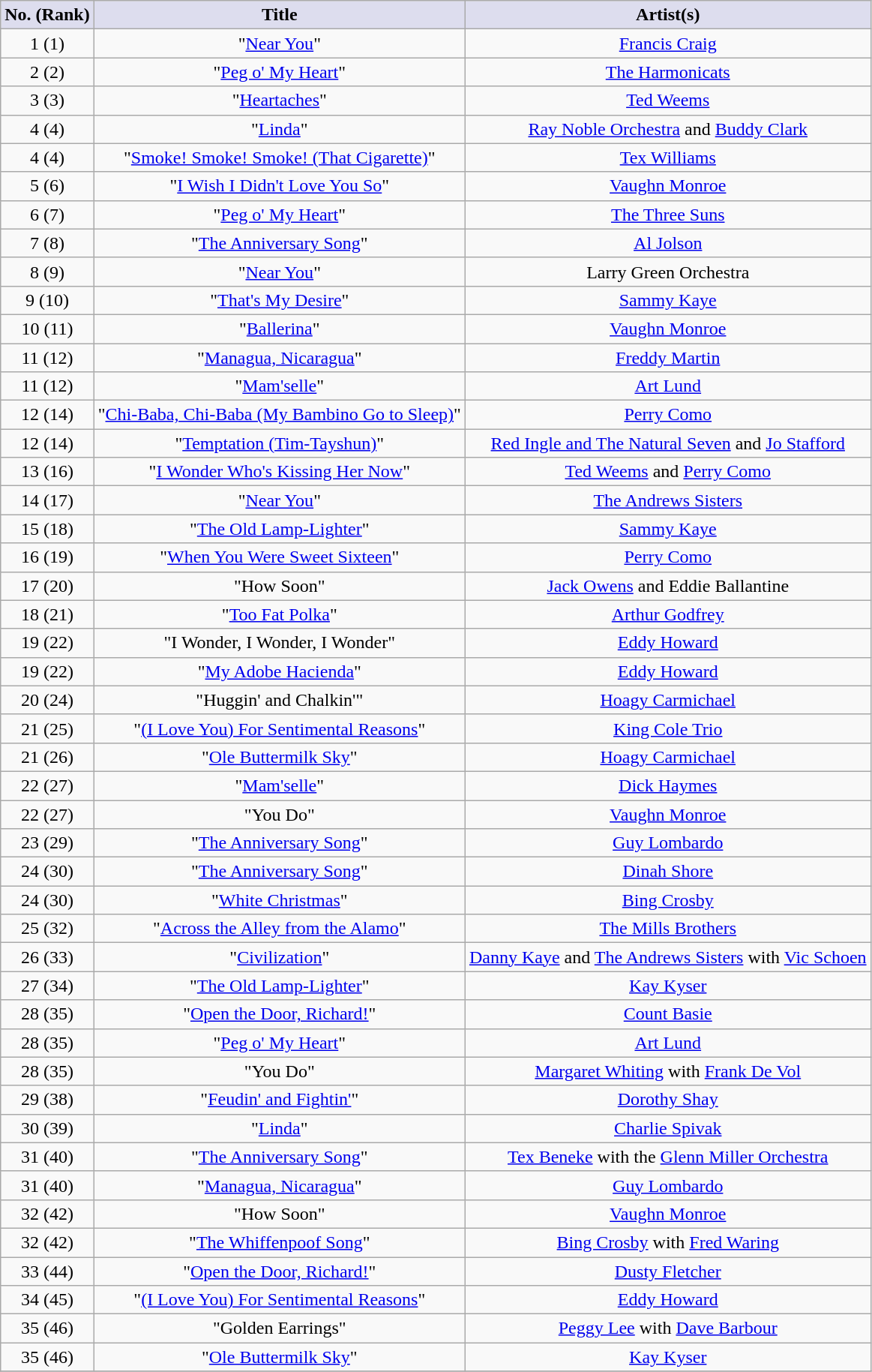<table class="wikitable sortable" style="text-align: center">
<tr>
<th scope="col" style="background:#dde;">No. (Rank)</th>
<th scope="col" style="background:#dde;">Title</th>
<th scope="col" style="background:#dde;">Artist(s)</th>
</tr>
<tr>
<td>1 (1)</td>
<td>"<a href='#'>Near You</a>"</td>
<td><a href='#'>Francis Craig</a></td>
</tr>
<tr>
<td>2 (2)</td>
<td>"<a href='#'>Peg o' My Heart</a>"</td>
<td><a href='#'>The Harmonicats</a></td>
</tr>
<tr>
<td>3 (3)</td>
<td>"<a href='#'>Heartaches</a>"</td>
<td><a href='#'>Ted Weems</a></td>
</tr>
<tr>
<td>4 (4)</td>
<td>"<a href='#'>Linda</a>"</td>
<td><a href='#'>Ray Noble Orchestra</a> and <a href='#'>Buddy Clark</a></td>
</tr>
<tr>
<td>4 (4)</td>
<td>"<a href='#'>Smoke! Smoke! Smoke! (That Cigarette)</a>"</td>
<td><a href='#'>Tex Williams</a></td>
</tr>
<tr>
<td>5 (6)</td>
<td>"<a href='#'>I Wish I Didn't Love You So</a>"</td>
<td><a href='#'>Vaughn Monroe</a></td>
</tr>
<tr>
<td>6 (7)</td>
<td>"<a href='#'>Peg o' My Heart</a>"</td>
<td><a href='#'>The Three Suns</a></td>
</tr>
<tr>
<td>7 (8)</td>
<td>"<a href='#'>The Anniversary Song</a>"</td>
<td><a href='#'>Al Jolson</a></td>
</tr>
<tr>
<td>8 (9)</td>
<td>"<a href='#'>Near You</a>"</td>
<td>Larry Green Orchestra</td>
</tr>
<tr>
<td>9 (10)</td>
<td>"<a href='#'>That's My Desire</a>"</td>
<td><a href='#'>Sammy Kaye</a></td>
</tr>
<tr>
<td>10 (11)</td>
<td>"<a href='#'>Ballerina</a>"</td>
<td><a href='#'>Vaughn Monroe</a></td>
</tr>
<tr>
<td>11 (12)</td>
<td>"<a href='#'>Managua, Nicaragua</a>"</td>
<td><a href='#'>Freddy Martin</a></td>
</tr>
<tr>
<td>11 (12)</td>
<td>"<a href='#'>Mam'selle</a>"</td>
<td><a href='#'>Art Lund</a></td>
</tr>
<tr>
<td>12 (14)</td>
<td>"<a href='#'>Chi-Baba, Chi-Baba (My Bambino Go to Sleep)</a>"</td>
<td><a href='#'>Perry Como</a></td>
</tr>
<tr>
<td>12 (14)</td>
<td>"<a href='#'>Temptation (Tim-Tayshun)</a>"</td>
<td><a href='#'>Red Ingle and The Natural Seven</a> and <a href='#'>Jo Stafford</a></td>
</tr>
<tr>
<td>13 (16)</td>
<td>"<a href='#'>I Wonder Who's Kissing Her Now</a>"</td>
<td><a href='#'>Ted Weems</a> and <a href='#'>Perry Como</a></td>
</tr>
<tr>
<td>14 (17)</td>
<td>"<a href='#'>Near You</a>"</td>
<td><a href='#'>The Andrews Sisters</a></td>
</tr>
<tr>
<td>15 (18)</td>
<td>"<a href='#'>The Old Lamp-Lighter</a>"</td>
<td><a href='#'>Sammy Kaye</a></td>
</tr>
<tr>
<td>16 (19)</td>
<td>"<a href='#'>When You Were Sweet Sixteen</a>"</td>
<td><a href='#'>Perry Como</a></td>
</tr>
<tr>
<td>17 (20)</td>
<td>"How Soon"</td>
<td><a href='#'>Jack Owens</a> and Eddie Ballantine</td>
</tr>
<tr>
<td>18 (21)</td>
<td>"<a href='#'>Too Fat Polka</a>"</td>
<td><a href='#'>Arthur Godfrey</a></td>
</tr>
<tr>
<td>19 (22)</td>
<td>"I Wonder, I Wonder, I Wonder"</td>
<td><a href='#'>Eddy Howard</a></td>
</tr>
<tr>
<td>19 (22)</td>
<td>"<a href='#'>My Adobe Hacienda</a>"</td>
<td><a href='#'>Eddy Howard</a></td>
</tr>
<tr>
<td>20 (24)</td>
<td>"Huggin' and Chalkin'"</td>
<td><a href='#'>Hoagy Carmichael</a></td>
</tr>
<tr>
<td>21 (25)</td>
<td>"<a href='#'>(I Love You) For Sentimental Reasons</a>"</td>
<td><a href='#'>King Cole Trio</a></td>
</tr>
<tr>
<td>21 (26)</td>
<td>"<a href='#'>Ole Buttermilk Sky</a>"</td>
<td><a href='#'>Hoagy Carmichael</a></td>
</tr>
<tr>
<td>22 (27)</td>
<td>"<a href='#'>Mam'selle</a>"</td>
<td><a href='#'>Dick Haymes</a></td>
</tr>
<tr>
<td>22 (27)</td>
<td>"You Do"</td>
<td><a href='#'>Vaughn Monroe</a></td>
</tr>
<tr>
<td>23 (29)</td>
<td>"<a href='#'>The Anniversary Song</a>"</td>
<td><a href='#'>Guy Lombardo</a></td>
</tr>
<tr>
<td>24 (30)</td>
<td>"<a href='#'>The Anniversary Song</a>"</td>
<td><a href='#'>Dinah Shore</a></td>
</tr>
<tr>
<td>24 (30)</td>
<td>"<a href='#'>White Christmas</a>"</td>
<td><a href='#'>Bing Crosby</a></td>
</tr>
<tr>
<td>25 (32)</td>
<td>"<a href='#'>Across the Alley from the Alamo</a>"</td>
<td><a href='#'>The Mills Brothers</a></td>
</tr>
<tr>
<td>26 (33)</td>
<td>"<a href='#'>Civilization</a>"</td>
<td><a href='#'>Danny Kaye</a> and <a href='#'>The Andrews Sisters</a> with <a href='#'>Vic Schoen</a></td>
</tr>
<tr>
<td>27 (34)</td>
<td>"<a href='#'>The Old Lamp-Lighter</a>"</td>
<td><a href='#'>Kay Kyser</a></td>
</tr>
<tr>
<td>28 (35)</td>
<td>"<a href='#'>Open the Door, Richard!</a>"</td>
<td><a href='#'>Count Basie</a></td>
</tr>
<tr>
<td>28 (35)</td>
<td>"<a href='#'>Peg o' My Heart</a>"</td>
<td><a href='#'>Art Lund</a></td>
</tr>
<tr>
<td>28 (35)</td>
<td>"You Do"</td>
<td><a href='#'>Margaret Whiting</a> with <a href='#'>Frank De Vol</a></td>
</tr>
<tr>
<td>29 (38)</td>
<td>"<a href='#'>Feudin' and Fightin'</a>"</td>
<td><a href='#'>Dorothy Shay</a></td>
</tr>
<tr>
<td>30 (39)</td>
<td>"<a href='#'>Linda</a>"</td>
<td><a href='#'>Charlie Spivak</a></td>
</tr>
<tr>
<td>31 (40)</td>
<td>"<a href='#'>The Anniversary Song</a>"</td>
<td><a href='#'>Tex Beneke</a> with the <a href='#'>Glenn Miller Orchestra</a></td>
</tr>
<tr>
<td>31 (40)</td>
<td>"<a href='#'>Managua, Nicaragua</a>"</td>
<td><a href='#'>Guy Lombardo</a></td>
</tr>
<tr>
<td>32 (42)</td>
<td>"How Soon"</td>
<td><a href='#'>Vaughn Monroe</a></td>
</tr>
<tr>
<td>32 (42)</td>
<td>"<a href='#'>The Whiffenpoof Song</a>"</td>
<td><a href='#'>Bing Crosby</a> with <a href='#'>Fred Waring</a></td>
</tr>
<tr>
<td>33 (44)</td>
<td>"<a href='#'>Open the Door, Richard!</a>"</td>
<td><a href='#'>Dusty Fletcher</a></td>
</tr>
<tr>
<td>34 (45)</td>
<td>"<a href='#'>(I Love You) For Sentimental Reasons</a>"</td>
<td><a href='#'>Eddy Howard</a></td>
</tr>
<tr>
<td>35 (46)</td>
<td>"Golden Earrings"</td>
<td><a href='#'>Peggy Lee</a> with <a href='#'>Dave Barbour</a></td>
</tr>
<tr>
<td>35 (46)</td>
<td>"<a href='#'>Ole Buttermilk Sky</a>"</td>
<td><a href='#'>Kay Kyser</a></td>
</tr>
<tr>
</tr>
</table>
